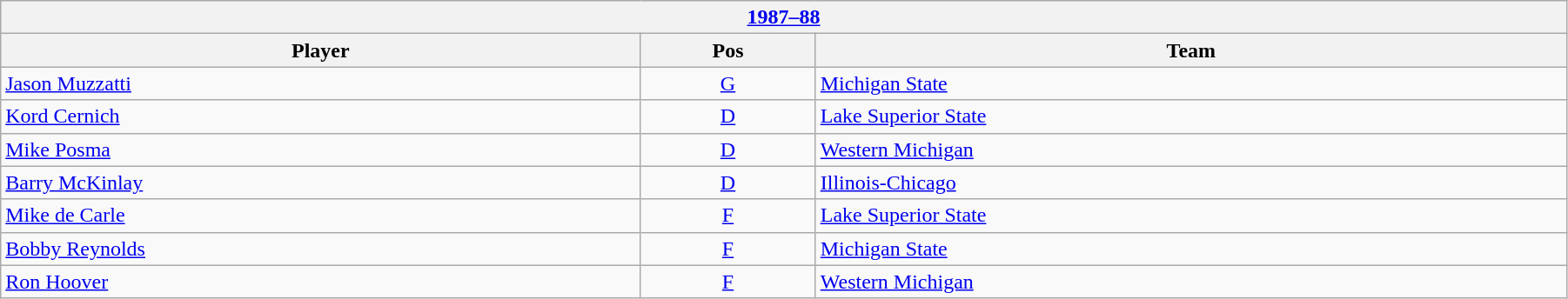<table class="wikitable" width=95%>
<tr>
<th colspan=3><a href='#'>1987–88</a></th>
</tr>
<tr>
<th>Player</th>
<th>Pos</th>
<th>Team</th>
</tr>
<tr>
<td><a href='#'>Jason Muzzatti</a></td>
<td style="text-align:center;"><a href='#'>G</a></td>
<td><a href='#'>Michigan State</a></td>
</tr>
<tr>
<td><a href='#'>Kord Cernich</a></td>
<td style="text-align:center;"><a href='#'>D</a></td>
<td><a href='#'>Lake Superior State</a></td>
</tr>
<tr>
<td><a href='#'>Mike Posma</a></td>
<td style="text-align:center;"><a href='#'>D</a></td>
<td><a href='#'>Western Michigan</a></td>
</tr>
<tr>
<td><a href='#'>Barry McKinlay</a></td>
<td style="text-align:center;"><a href='#'>D</a></td>
<td><a href='#'>Illinois-Chicago</a></td>
</tr>
<tr>
<td><a href='#'>Mike de Carle</a></td>
<td style="text-align:center;"><a href='#'>F</a></td>
<td><a href='#'>Lake Superior State</a></td>
</tr>
<tr>
<td><a href='#'>Bobby Reynolds</a></td>
<td style="text-align:center;"><a href='#'>F</a></td>
<td><a href='#'>Michigan State</a></td>
</tr>
<tr>
<td><a href='#'>Ron Hoover</a></td>
<td style="text-align:center;"><a href='#'>F</a></td>
<td><a href='#'>Western Michigan</a></td>
</tr>
</table>
